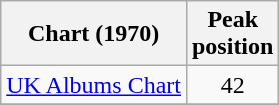<table class="wikitable">
<tr>
<th align="left">Chart (1970)</th>
<th align="left">Peak<br>position</th>
</tr>
<tr>
<td align="left"><a href='#'>UK Albums Chart</a></td>
<td align="center">42</td>
</tr>
<tr>
</tr>
</table>
